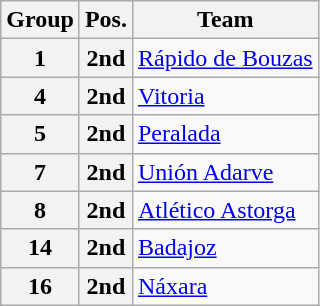<table class="wikitable">
<tr>
<th>Group</th>
<th>Pos.</th>
<th>Team</th>
</tr>
<tr>
<th>1</th>
<th>2nd</th>
<td><a href='#'>Rápido de Bouzas</a></td>
</tr>
<tr>
<th>4</th>
<th>2nd</th>
<td><a href='#'>Vitoria</a></td>
</tr>
<tr>
<th>5</th>
<th>2nd</th>
<td><a href='#'>Peralada</a></td>
</tr>
<tr>
<th>7</th>
<th>2nd</th>
<td><a href='#'>Unión Adarve</a></td>
</tr>
<tr>
<th>8</th>
<th>2nd</th>
<td><a href='#'>Atlético Astorga</a></td>
</tr>
<tr>
<th>14</th>
<th>2nd</th>
<td><a href='#'>Badajoz</a></td>
</tr>
<tr>
<th>16</th>
<th>2nd</th>
<td><a href='#'>Náxara</a></td>
</tr>
</table>
